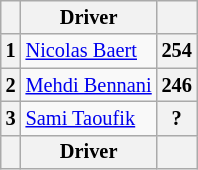<table align=left| class="wikitable" style="font-size: 85%; text-align: center">
<tr valign="top">
<th valign=middle></th>
<th valign=middle>Driver</th>
<th valign=middle>  </th>
</tr>
<tr>
<th>1</th>
<td align="left"> <a href='#'>Nicolas Baert</a></td>
<th>254</th>
</tr>
<tr>
<th>2</th>
<td align="left"> <a href='#'>Mehdi Bennani</a></td>
<th>246</th>
</tr>
<tr>
<th>3</th>
<td align="left"> <a href='#'>Sami Taoufik</a></td>
<th>?</th>
</tr>
<tr valign="top">
<th valign=middle></th>
<th valign=middle>Driver</th>
<th valign=middle>  </th>
</tr>
</table>
